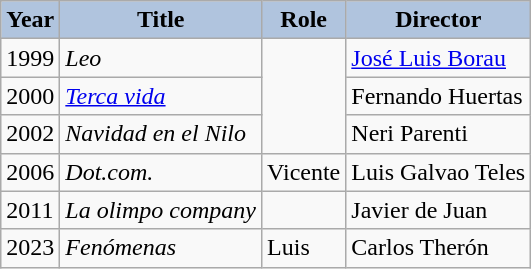<table class="wikitable" border="2" cellpadding="4">
<tr>
<th style="background:#B0C4DE;">Year</th>
<th style="background:#B0C4DE;">Title</th>
<th style="background:#B0C4DE;">Role</th>
<th style="background:#B0C4DE;">Director</th>
</tr>
<tr>
<td>1999</td>
<td><em>Leo</em></td>
<td rowspan="3"></td>
<td><a href='#'>José Luis Borau</a></td>
</tr>
<tr>
<td>2000</td>
<td><em><a href='#'>Terca vida</a></em></td>
<td>Fernando Huertas</td>
</tr>
<tr>
<td>2002</td>
<td><em>Navidad en el Nilo</em></td>
<td>Neri Parenti</td>
</tr>
<tr>
<td>2006</td>
<td><em>Dot.com.</em></td>
<td>Vicente</td>
<td>Luis Galvao Teles</td>
</tr>
<tr>
<td>2011</td>
<td><em>La olimpo company</em></td>
<td></td>
<td>Javier de Juan</td>
</tr>
<tr>
<td>2023</td>
<td><em>Fenómenas</em></td>
<td>Luis</td>
<td>Carlos Therón</td>
</tr>
</table>
